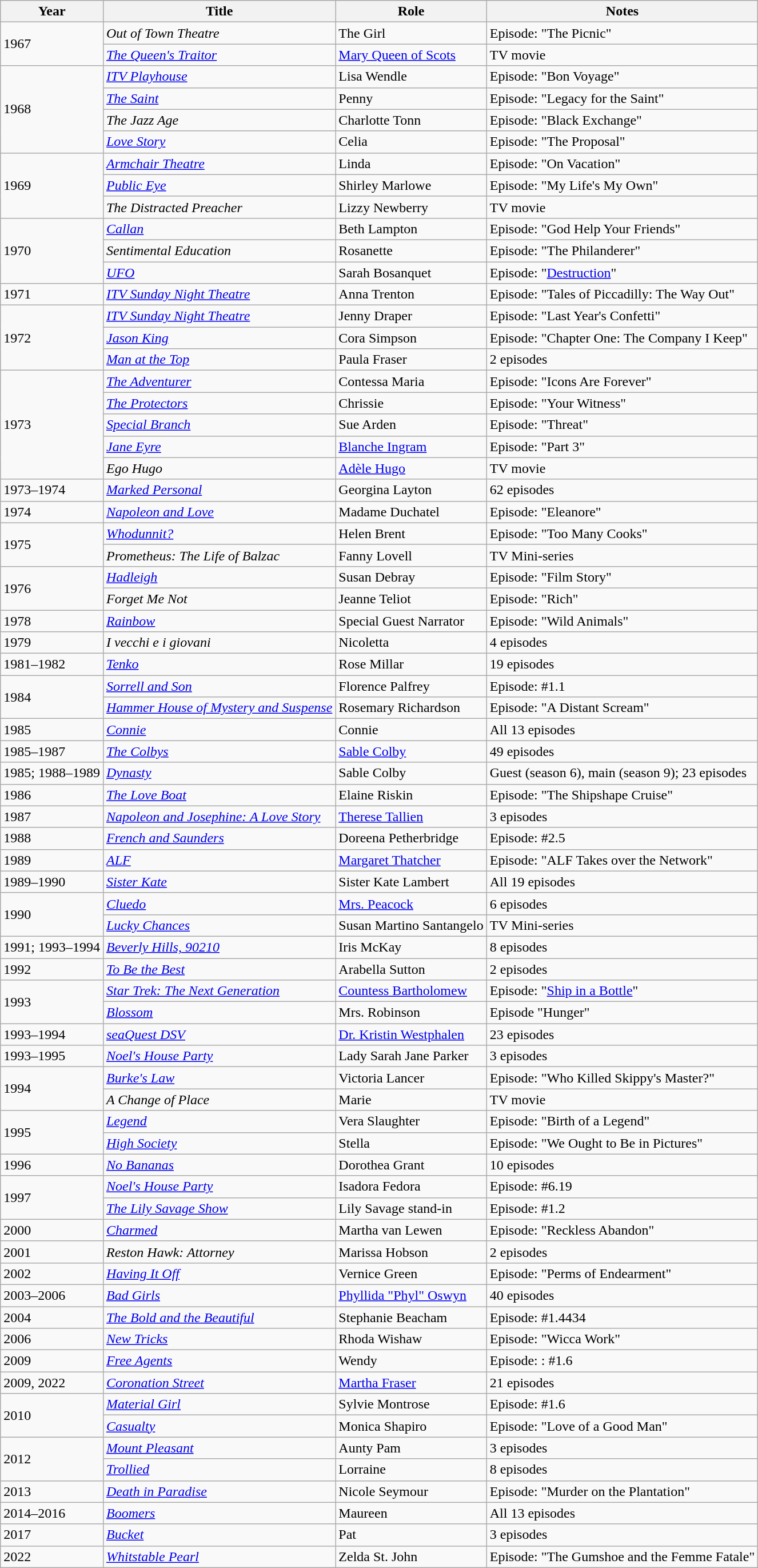<table class="wikitable sortable">
<tr>
<th>Year</th>
<th>Title</th>
<th>Role</th>
<th class="unsortable">Notes</th>
</tr>
<tr>
<td rowspan="2">1967</td>
<td><em>Out of Town Theatre</em></td>
<td>The Girl</td>
<td>Episode: "The Picnic"</td>
</tr>
<tr>
<td><em><a href='#'>The Queen's Traitor</a></em></td>
<td><a href='#'>Mary Queen of Scots</a></td>
<td>TV movie</td>
</tr>
<tr>
<td rowspan="4">1968</td>
<td><em><a href='#'>ITV Playhouse</a></em></td>
<td>Lisa Wendle</td>
<td>Episode: "Bon Voyage"</td>
</tr>
<tr>
<td><em><a href='#'>The Saint</a></em></td>
<td>Penny</td>
<td>Episode: "Legacy for the Saint"</td>
</tr>
<tr>
<td><em>The Jazz Age</em></td>
<td>Charlotte Tonn</td>
<td>Episode: "Black Exchange"</td>
</tr>
<tr>
<td><em><a href='#'>Love Story</a></em></td>
<td>Celia</td>
<td>Episode: "The Proposal"</td>
</tr>
<tr>
<td rowspan="3">1969</td>
<td><em><a href='#'>Armchair Theatre</a></em></td>
<td>Linda</td>
<td>Episode: "On Vacation"</td>
</tr>
<tr>
<td><em><a href='#'>Public Eye</a></em></td>
<td>Shirley Marlowe</td>
<td>Episode: "My Life's My Own"</td>
</tr>
<tr>
<td><em>The Distracted Preacher</em></td>
<td>Lizzy Newberry</td>
<td>TV movie</td>
</tr>
<tr>
<td rowspan="3">1970</td>
<td><em><a href='#'>Callan</a></em></td>
<td>Beth Lampton</td>
<td>Episode: "God Help Your Friends"</td>
</tr>
<tr>
<td><em>Sentimental Education</em></td>
<td>Rosanette</td>
<td>Episode: "The Philanderer"</td>
</tr>
<tr>
<td><em><a href='#'>UFO</a></em></td>
<td>Sarah Bosanquet</td>
<td>Episode: "<a href='#'>Destruction</a>"</td>
</tr>
<tr>
<td>1971</td>
<td><em><a href='#'>ITV Sunday Night Theatre</a></em></td>
<td>Anna Trenton</td>
<td>Episode: "Tales of Piccadilly: The Way Out"</td>
</tr>
<tr>
<td rowspan="3">1972</td>
<td><em><a href='#'>ITV Sunday Night Theatre</a></em></td>
<td>Jenny Draper</td>
<td>Episode: "Last Year's Confetti"</td>
</tr>
<tr>
<td><em><a href='#'>Jason King</a></em></td>
<td>Cora Simpson</td>
<td>Episode: "Chapter One: The Company I Keep"</td>
</tr>
<tr>
<td><em><a href='#'>Man at the Top</a></em></td>
<td>Paula Fraser</td>
<td>2 episodes</td>
</tr>
<tr>
<td rowspan="5">1973</td>
<td><em><a href='#'>The Adventurer</a></em></td>
<td>Contessa Maria</td>
<td>Episode: "Icons Are Forever"</td>
</tr>
<tr>
<td><em><a href='#'>The Protectors</a></em></td>
<td>Chrissie</td>
<td>Episode: "Your Witness"</td>
</tr>
<tr>
<td><em><a href='#'>Special Branch</a></em></td>
<td>Sue Arden</td>
<td>Episode: "Threat"</td>
</tr>
<tr>
<td><em><a href='#'>Jane Eyre</a></em></td>
<td><a href='#'>Blanche Ingram</a></td>
<td>Episode: "Part 3"</td>
</tr>
<tr>
<td><em>Ego Hugo</em></td>
<td><a href='#'>Adèle Hugo</a></td>
<td>TV movie</td>
</tr>
<tr>
<td>1973–1974</td>
<td><em><a href='#'>Marked Personal</a></em></td>
<td>Georgina Layton</td>
<td>62 episodes</td>
</tr>
<tr>
<td>1974</td>
<td><em><a href='#'>Napoleon and Love</a></em></td>
<td>Madame Duchatel</td>
<td>Episode: "Eleanore"</td>
</tr>
<tr>
<td rowspan="2">1975</td>
<td><em><a href='#'>Whodunnit?</a></em></td>
<td>Helen Brent</td>
<td>Episode: "Too Many Cooks"</td>
</tr>
<tr>
<td><em>Prometheus: The Life of Balzac</em></td>
<td>Fanny Lovell</td>
<td>TV Mini-series</td>
</tr>
<tr>
<td rowspan="2">1976</td>
<td><em><a href='#'>Hadleigh</a></em></td>
<td>Susan Debray</td>
<td>Episode: "Film Story"</td>
</tr>
<tr>
<td><em>Forget Me Not</em></td>
<td>Jeanne Teliot</td>
<td>Episode: "Rich"</td>
</tr>
<tr>
<td>1978</td>
<td><em><a href='#'>Rainbow</a></em></td>
<td>Special Guest Narrator</td>
<td>Episode: "Wild Animals"</td>
</tr>
<tr>
<td>1979</td>
<td><em>I vecchi e i giovani</em></td>
<td>Nicoletta</td>
<td>4 episodes</td>
</tr>
<tr>
<td>1981–1982</td>
<td><em><a href='#'>Tenko</a></em></td>
<td>Rose Millar</td>
<td>19 episodes</td>
</tr>
<tr>
<td rowspan="2">1984</td>
<td><em><a href='#'>Sorrell and Son</a></em></td>
<td>Florence Palfrey</td>
<td>Episode: #1.1</td>
</tr>
<tr>
<td><em><a href='#'>Hammer House of Mystery and Suspense</a></em></td>
<td>Rosemary Richardson</td>
<td>Episode: "A Distant Scream"</td>
</tr>
<tr>
<td>1985</td>
<td><em><a href='#'>Connie</a></em></td>
<td>Connie</td>
<td>All 13 episodes</td>
</tr>
<tr>
<td>1985–1987</td>
<td><em><a href='#'>The Colbys</a></em></td>
<td><a href='#'>Sable Colby</a></td>
<td>49 episodes</td>
</tr>
<tr>
<td>1985; 1988–1989</td>
<td><em><a href='#'>Dynasty</a></em></td>
<td>Sable Colby</td>
<td>Guest (season 6), main (season 9); 23 episodes</td>
</tr>
<tr>
<td>1986</td>
<td><em><a href='#'>The Love Boat</a></em></td>
<td>Elaine Riskin</td>
<td>Episode: "The Shipshape Cruise"</td>
</tr>
<tr>
<td>1987</td>
<td><em><a href='#'>Napoleon and Josephine: A Love Story</a></em></td>
<td><a href='#'>Therese Tallien</a></td>
<td>3 episodes</td>
</tr>
<tr>
<td>1988</td>
<td><em><a href='#'>French and Saunders</a></em></td>
<td>Doreena Petherbridge</td>
<td>Episode: #2.5</td>
</tr>
<tr>
<td>1989</td>
<td><em><a href='#'>ALF</a></em></td>
<td><a href='#'>Margaret Thatcher</a></td>
<td>Episode: "ALF Takes over the Network"</td>
</tr>
<tr>
<td>1989–1990</td>
<td><em><a href='#'>Sister Kate</a></em></td>
<td>Sister Kate Lambert</td>
<td>All 19 episodes</td>
</tr>
<tr>
<td rowspan="2">1990</td>
<td><em><a href='#'>Cluedo</a></em></td>
<td><a href='#'>Mrs. Peacock</a></td>
<td>6 episodes</td>
</tr>
<tr>
<td><em><a href='#'>Lucky Chances</a></em></td>
<td>Susan Martino Santangelo</td>
<td>TV Mini-series</td>
</tr>
<tr>
<td>1991; 1993–1994</td>
<td><em><a href='#'>Beverly Hills, 90210</a></em></td>
<td>Iris McKay</td>
<td>8 episodes</td>
</tr>
<tr>
<td>1992</td>
<td><em> <a href='#'>To Be the Best</a></em></td>
<td>Arabella Sutton</td>
<td>2 episodes</td>
</tr>
<tr>
<td rowspan="2">1993</td>
<td><em><a href='#'>Star Trek: The Next Generation</a></em></td>
<td><a href='#'>Countess Bartholomew</a></td>
<td>Episode: "<a href='#'>Ship in a Bottle</a>"</td>
</tr>
<tr>
<td><em><a href='#'>Blossom</a></em></td>
<td>Mrs. Robinson</td>
<td>Episode "Hunger"</td>
</tr>
<tr>
<td>1993–1994</td>
<td><em><a href='#'>seaQuest DSV</a></em></td>
<td><a href='#'>Dr. Kristin Westphalen</a></td>
<td>23 episodes</td>
</tr>
<tr>
<td>1993–1995</td>
<td><em><a href='#'>Noel's House Party</a></em></td>
<td>Lady Sarah Jane Parker</td>
<td>3 episodes</td>
</tr>
<tr>
<td rowspan="2">1994</td>
<td><em><a href='#'>Burke's Law</a></em></td>
<td>Victoria Lancer</td>
<td>Episode: "Who Killed Skippy's Master?"</td>
</tr>
<tr>
<td><em>A Change of Place</em></td>
<td>Marie</td>
<td>TV movie</td>
</tr>
<tr>
<td rowspan="2">1995</td>
<td><em><a href='#'>Legend</a></em></td>
<td>Vera Slaughter</td>
<td>Episode: "Birth of a Legend"</td>
</tr>
<tr>
<td><em><a href='#'>High Society</a></em></td>
<td>Stella</td>
<td>Episode: "We Ought to Be in Pictures"</td>
</tr>
<tr>
<td>1996</td>
<td><em><a href='#'>No Bananas</a></em></td>
<td>Dorothea Grant</td>
<td>10 episodes</td>
</tr>
<tr>
<td rowspan="2">1997</td>
<td><em><a href='#'>Noel's House Party</a></em></td>
<td>Isadora Fedora</td>
<td>Episode: #6.19</td>
</tr>
<tr>
<td><em><a href='#'>The Lily Savage Show</a></em></td>
<td>Lily Savage stand-in</td>
<td>Episode: #1.2</td>
</tr>
<tr>
<td>2000</td>
<td><em><a href='#'>Charmed</a></em></td>
<td>Martha van Lewen</td>
<td>Episode: "Reckless Abandon"</td>
</tr>
<tr>
<td>2001</td>
<td><em>Reston Hawk: Attorney</em></td>
<td>Marissa Hobson</td>
<td>2 episodes</td>
</tr>
<tr>
<td>2002</td>
<td><em><a href='#'>Having It Off</a></em></td>
<td>Vernice Green</td>
<td>Episode: "Perms of Endearment"</td>
</tr>
<tr>
<td>2003–2006</td>
<td><em><a href='#'>Bad Girls</a></em></td>
<td><a href='#'>Phyllida "Phyl" Oswyn</a></td>
<td>40 episodes</td>
</tr>
<tr>
<td>2004</td>
<td><em><a href='#'>The Bold and the Beautiful</a></em></td>
<td>Stephanie Beacham</td>
<td>Episode: #1.4434</td>
</tr>
<tr>
<td>2006</td>
<td><em><a href='#'>New Tricks</a></em></td>
<td>Rhoda Wishaw</td>
<td>Episode: "Wicca Work"</td>
</tr>
<tr>
<td>2009</td>
<td><em><a href='#'>Free Agents</a></em></td>
<td>Wendy</td>
<td>Episode: : #1.6</td>
</tr>
<tr>
<td>2009, 2022</td>
<td><em><a href='#'>Coronation Street</a></em></td>
<td><a href='#'>Martha Fraser</a></td>
<td>21 episodes</td>
</tr>
<tr>
<td rowspan="2">2010</td>
<td><em><a href='#'>Material Girl</a></em></td>
<td>Sylvie Montrose</td>
<td>Episode: #1.6</td>
</tr>
<tr>
<td><em><a href='#'>Casualty</a></em></td>
<td>Monica Shapiro</td>
<td>Episode: "Love of a Good Man"</td>
</tr>
<tr>
<td rowspan="2">2012</td>
<td><em><a href='#'>Mount Pleasant</a></em></td>
<td>Aunty Pam</td>
<td>3 episodes</td>
</tr>
<tr>
<td><em><a href='#'>Trollied</a></em></td>
<td>Lorraine</td>
<td>8 episodes</td>
</tr>
<tr>
<td>2013</td>
<td><em><a href='#'>Death in Paradise</a></em></td>
<td>Nicole Seymour</td>
<td>Episode: "Murder on the Plantation"</td>
</tr>
<tr>
<td>2014–2016</td>
<td><em><a href='#'>Boomers</a></em></td>
<td>Maureen</td>
<td>All 13 episodes</td>
</tr>
<tr>
<td>2017</td>
<td><em><a href='#'>Bucket</a></em></td>
<td>Pat</td>
<td>3 episodes</td>
</tr>
<tr>
<td>2022</td>
<td><em><a href='#'>Whitstable Pearl</a></em></td>
<td>Zelda St. John</td>
<td>Episode: "The Gumshoe and the Femme Fatale"</td>
</tr>
</table>
